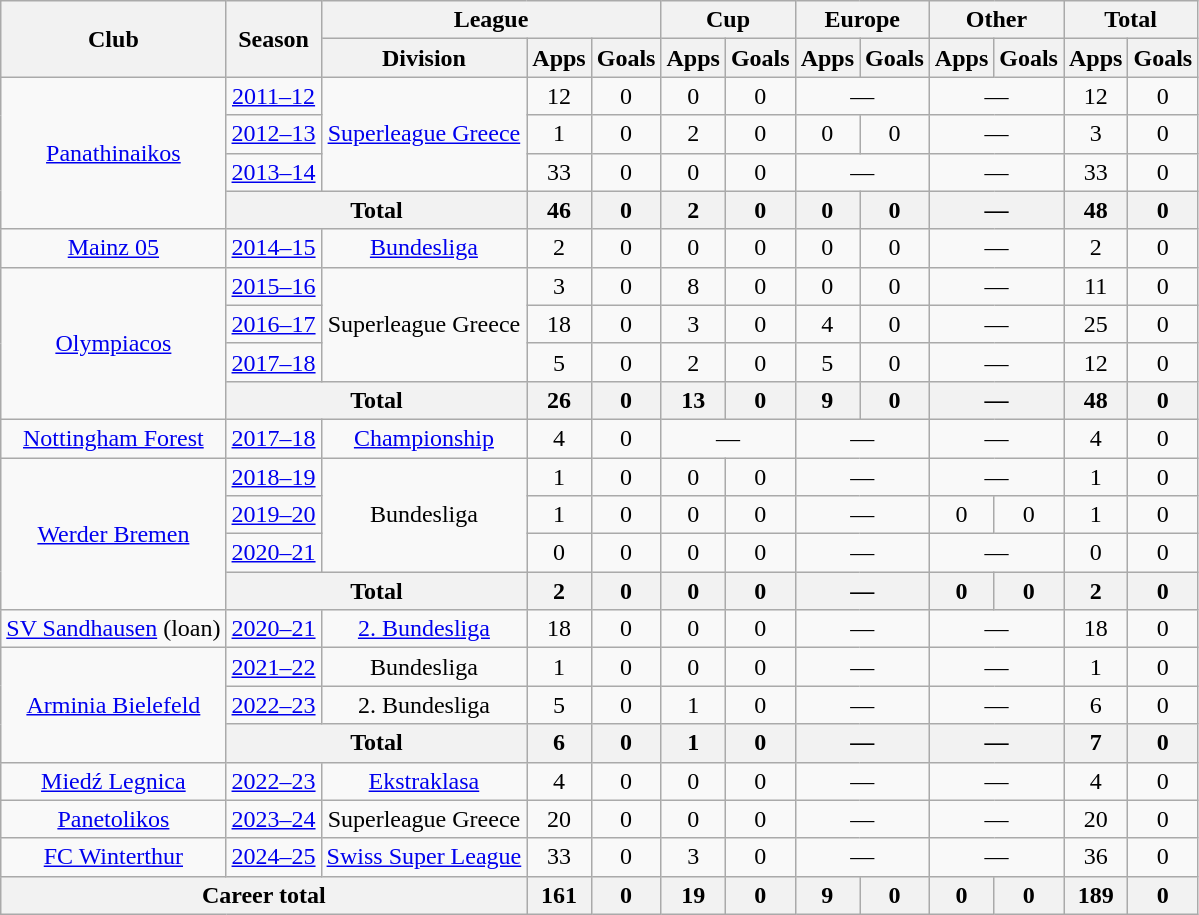<table class="wikitable" style="text-align:center">
<tr>
<th rowspan="2">Club</th>
<th rowspan="2">Season</th>
<th colspan="3">League</th>
<th colspan="2">Cup</th>
<th colspan="2">Europe</th>
<th colspan="2">Other</th>
<th colspan="2">Total</th>
</tr>
<tr>
<th>Division</th>
<th>Apps</th>
<th>Goals</th>
<th>Apps</th>
<th>Goals</th>
<th>Apps</th>
<th>Goals</th>
<th>Apps</th>
<th>Goals</th>
<th>Apps</th>
<th>Goals</th>
</tr>
<tr>
<td rowspan="4"><a href='#'>Panathinaikos</a></td>
<td><a href='#'>2011–12</a></td>
<td rowspan="3"><a href='#'>Superleague Greece</a></td>
<td>12</td>
<td>0</td>
<td>0</td>
<td>0</td>
<td colspan="2">—</td>
<td colspan="2">—</td>
<td>12</td>
<td>0</td>
</tr>
<tr>
<td><a href='#'>2012–13</a></td>
<td>1</td>
<td>0</td>
<td>2</td>
<td>0</td>
<td>0</td>
<td>0</td>
<td colspan="2">—</td>
<td>3</td>
<td>0</td>
</tr>
<tr>
<td><a href='#'>2013–14</a></td>
<td>33</td>
<td>0</td>
<td>0</td>
<td>0</td>
<td colspan="2">—</td>
<td colspan="2">—</td>
<td>33</td>
<td>0</td>
</tr>
<tr>
<th colspan="2">Total</th>
<th>46</th>
<th>0</th>
<th>2</th>
<th>0</th>
<th>0</th>
<th>0</th>
<th colspan="2">—</th>
<th>48</th>
<th>0</th>
</tr>
<tr>
<td><a href='#'>Mainz 05</a></td>
<td><a href='#'>2014–15</a></td>
<td><a href='#'>Bundesliga</a></td>
<td>2</td>
<td>0</td>
<td>0</td>
<td>0</td>
<td>0</td>
<td>0</td>
<td colspan="2">—</td>
<td>2</td>
<td>0</td>
</tr>
<tr>
<td rowspan="4"><a href='#'>Olympiacos</a></td>
<td><a href='#'>2015–16</a></td>
<td rowspan="3">Superleague Greece</td>
<td>3</td>
<td>0</td>
<td>8</td>
<td>0</td>
<td>0</td>
<td>0</td>
<td colspan="2">—</td>
<td>11</td>
<td>0</td>
</tr>
<tr>
<td><a href='#'>2016–17</a></td>
<td>18</td>
<td>0</td>
<td>3</td>
<td>0</td>
<td>4</td>
<td>0</td>
<td colspan="2">—</td>
<td>25</td>
<td>0</td>
</tr>
<tr>
<td><a href='#'>2017–18</a></td>
<td>5</td>
<td>0</td>
<td>2</td>
<td>0</td>
<td>5</td>
<td>0</td>
<td colspan="2">—</td>
<td>12</td>
<td>0</td>
</tr>
<tr>
<th colspan="2">Total</th>
<th>26</th>
<th>0</th>
<th>13</th>
<th>0</th>
<th>9</th>
<th>0</th>
<th colspan="2">—</th>
<th>48</th>
<th>0</th>
</tr>
<tr>
<td><a href='#'>Nottingham Forest</a></td>
<td><a href='#'>2017–18</a></td>
<td><a href='#'>Championship</a></td>
<td>4</td>
<td>0</td>
<td colspan="2">—</td>
<td colspan="2">—</td>
<td colspan="2">—</td>
<td>4</td>
<td>0</td>
</tr>
<tr>
<td rowspan="4"><a href='#'>Werder Bremen</a></td>
<td><a href='#'>2018–19</a></td>
<td rowspan="3">Bundesliga</td>
<td>1</td>
<td>0</td>
<td>0</td>
<td>0</td>
<td colspan="2">—</td>
<td colspan="2">—</td>
<td>1</td>
<td>0</td>
</tr>
<tr>
<td><a href='#'>2019–20</a></td>
<td>1</td>
<td>0</td>
<td>0</td>
<td>0</td>
<td colspan="2">—</td>
<td>0</td>
<td>0</td>
<td>1</td>
<td>0</td>
</tr>
<tr>
<td><a href='#'>2020–21</a></td>
<td>0</td>
<td>0</td>
<td>0</td>
<td>0</td>
<td colspan="2">—</td>
<td colspan="2">—</td>
<td>0</td>
<td>0</td>
</tr>
<tr>
<th colspan="2">Total</th>
<th>2</th>
<th>0</th>
<th>0</th>
<th>0</th>
<th colspan="2">—</th>
<th>0</th>
<th>0</th>
<th>2</th>
<th>0</th>
</tr>
<tr>
<td><a href='#'>SV Sandhausen</a> (loan)</td>
<td><a href='#'>2020–21</a></td>
<td><a href='#'>2. Bundesliga</a></td>
<td>18</td>
<td>0</td>
<td>0</td>
<td>0</td>
<td colspan="2">—</td>
<td colspan="2">—</td>
<td>18</td>
<td>0</td>
</tr>
<tr>
<td rowspan="3"><a href='#'>Arminia Bielefeld</a></td>
<td><a href='#'>2021–22</a></td>
<td>Bundesliga</td>
<td>1</td>
<td>0</td>
<td>0</td>
<td>0</td>
<td colspan="2">—</td>
<td colspan="2">—</td>
<td>1</td>
<td>0</td>
</tr>
<tr>
<td><a href='#'>2022–23</a></td>
<td>2. Bundesliga</td>
<td>5</td>
<td>0</td>
<td>1</td>
<td>0</td>
<td colspan="2">—</td>
<td colspan="2">—</td>
<td>6</td>
<td>0</td>
</tr>
<tr>
<th colspan="2">Total</th>
<th>6</th>
<th>0</th>
<th>1</th>
<th>0</th>
<th colspan="2">—</th>
<th colspan="2">—</th>
<th>7</th>
<th>0</th>
</tr>
<tr>
<td><a href='#'>Miedź Legnica</a></td>
<td><a href='#'>2022–23</a></td>
<td><a href='#'>Ekstraklasa</a></td>
<td>4</td>
<td>0</td>
<td>0</td>
<td>0</td>
<td colspan="2">—</td>
<td colspan="2">—</td>
<td>4</td>
<td>0</td>
</tr>
<tr>
<td><a href='#'>Panetolikos</a></td>
<td><a href='#'>2023–24</a></td>
<td>Superleague Greece</td>
<td>20</td>
<td>0</td>
<td>0</td>
<td>0</td>
<td colspan="2">—</td>
<td colspan="2">—</td>
<td>20</td>
<td>0</td>
</tr>
<tr>
<td><a href='#'>FC Winterthur</a></td>
<td><a href='#'>2024–25</a></td>
<td><a href='#'>Swiss Super League</a></td>
<td>33</td>
<td>0</td>
<td>3</td>
<td>0</td>
<td colspan="2">—</td>
<td colspan="2">—</td>
<td>36</td>
<td>0</td>
</tr>
<tr>
<th colspan="3">Career total</th>
<th>161</th>
<th>0</th>
<th>19</th>
<th>0</th>
<th>9</th>
<th>0</th>
<th>0</th>
<th>0</th>
<th>189</th>
<th>0</th>
</tr>
</table>
